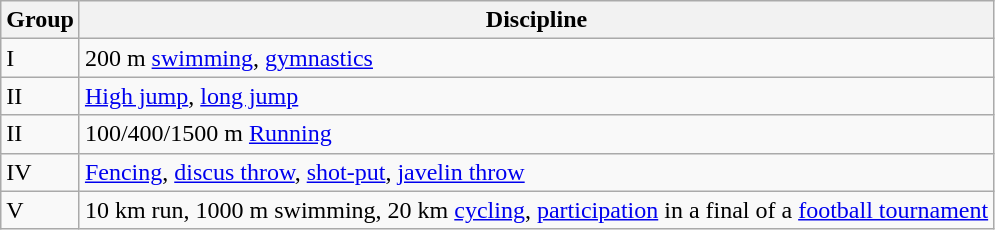<table class="wikitable toptextcells">
<tr>
<th>Group</th>
<th>Discipline</th>
</tr>
<tr>
<td>I</td>
<td>200 m <a href='#'>swimming</a>, <a href='#'>gymnastics</a></td>
</tr>
<tr>
<td>II</td>
<td><a href='#'>High jump</a>, <a href='#'>long jump</a></td>
</tr>
<tr>
<td>II</td>
<td>100/400/1500 m <a href='#'>Running</a></td>
</tr>
<tr>
<td>IV</td>
<td><a href='#'>Fencing</a>, <a href='#'>discus throw</a>, <a href='#'>shot-put</a>, <a href='#'>javelin throw</a></td>
</tr>
<tr>
<td>V</td>
<td>10 km run, 1000 m swimming, 20 km <a href='#'>cycling</a>, <a href='#'>participation</a> in a final of a <a href='#'>football tournament</a></td>
</tr>
</table>
